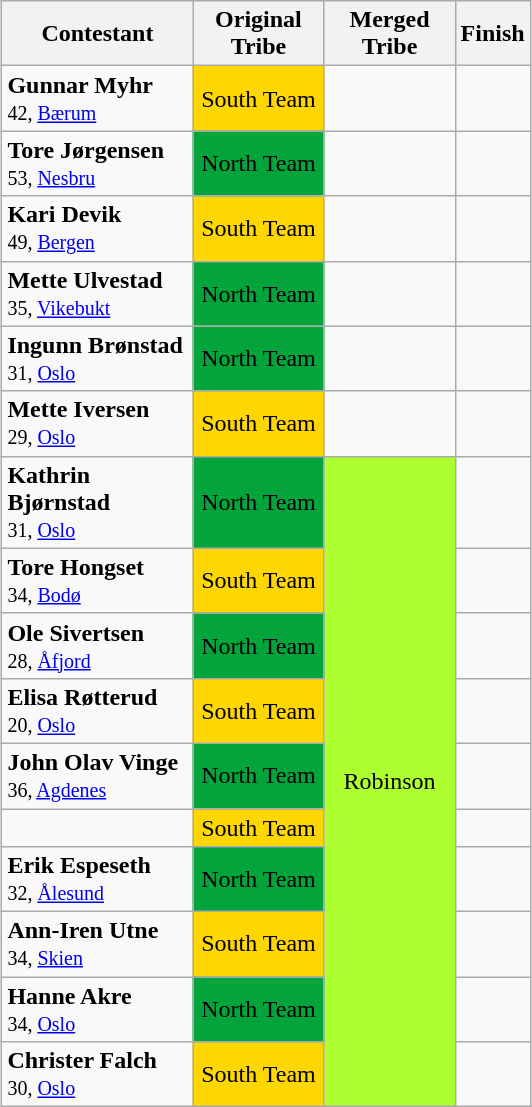<table class="wikitable" style="margin:auto; text-align:center">
<tr>
<th width=120>Contestant</th>
<th width=80>Original<br>Tribe</th>
<th width=80>Merged<br>Tribe</th>
<th>Finish</th>
</tr>
<tr>
<td align="left"><strong>Gunnar Myhr</strong><br><small>42, <a href='#'>Bærum</a></small></td>
<td align="center" bgcolor="gold">South Team</td>
<td></td>
<td></td>
</tr>
<tr>
<td align="left"><strong>Tore Jørgensen</strong><br><small>53, <a href='#'>Nesbru</a></small></td>
<td align="center" bgcolor="#04a43c">North Team</td>
<td></td>
<td></td>
</tr>
<tr>
<td align="left"><strong>Kari Devik</strong><br><small>49, <a href='#'>Bergen</a></small></td>
<td align="center" bgcolor="gold">South Team</td>
<td></td>
<td></td>
</tr>
<tr>
<td align="left"><strong>Mette Ulvestad</strong><br><small>35, <a href='#'>Vikebukt</a></small></td>
<td align="center" bgcolor="#04a43c">North Team</td>
<td></td>
<td></td>
</tr>
<tr>
<td align="left"><strong>Ingunn Brønstad</strong><br><small>31, <a href='#'>Oslo</a></small></td>
<td align="center" bgcolor="#04a43c">North Team</td>
<td></td>
<td></td>
</tr>
<tr>
<td align="left"><strong>Mette Iversen</strong><br><small>29, <a href='#'>Oslo</a></small></td>
<td align="center" bgcolor="gold">South Team</td>
<td></td>
<td></td>
</tr>
<tr>
<td align="left"><strong>Kathrin Bjørnstad</strong><br><small>31, <a href='#'>Oslo</a></small></td>
<td align="center" bgcolor="#04a43c">North Team</td>
<td align="center" bgcolor="#ADFF2F" rowspan=10>Robinson</td>
<td></td>
</tr>
<tr>
<td align="left"><strong>Tore Hongset</strong><br><small>34, <a href='#'>Bodø</a></small></td>
<td align="center" bgcolor="gold">South Team</td>
<td></td>
</tr>
<tr>
<td align="left"><strong>Ole Sivertsen</strong><br><small>28, <a href='#'>Åfjord</a></small></td>
<td align="center" bgcolor="#04a43c">North Team</td>
<td></td>
</tr>
<tr>
<td align="left"><strong>Elisa Røtterud</strong><br><small>20, <a href='#'>Oslo</a></small></td>
<td align="center" bgcolor="gold">South Team</td>
<td></td>
</tr>
<tr>
<td align="left"><strong>John Olav Vinge</strong><br><small>36, <a href='#'>Agdenes</a></small></td>
<td align="center" bgcolor="#04a43c">North Team</td>
<td></td>
</tr>
<tr>
<td align="left"></td>
<td align="center" bgcolor="gold">South Team</td>
<td></td>
</tr>
<tr>
<td align="left"><strong>Erik Espeseth</strong><br><small>32, <a href='#'>Ålesund</a></small></td>
<td align="center" bgcolor="#04a43c">North Team</td>
<td></td>
</tr>
<tr>
<td align="left"><strong>Ann-Iren Utne</strong><br><small>34, <a href='#'>Skien</a></small></td>
<td align="center" bgcolor="gold">South Team</td>
<td></td>
</tr>
<tr>
<td align="left"><strong>Hanne Akre</strong><br><small>34, <a href='#'>Oslo</a></small></td>
<td align="center" bgcolor="#04a43c">North Team</td>
<td></td>
</tr>
<tr>
<td align="left"><strong>Christer Falch</strong><br><small>30, <a href='#'>Oslo</a></small></td>
<td align="center" bgcolor="gold">South Team</td>
<td></td>
</tr>
</table>
